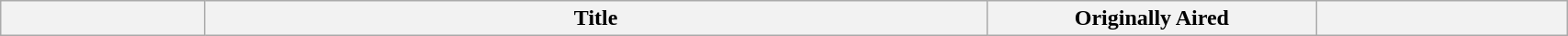<table class="wikitable plainrowheaders" style="width:90%;">
<tr>
<th width="13%"></th>
<th width="50%">Title</th>
<th width="21%">Originally Aired</th>
<th width="16%"><br>











</th>
</tr>
</table>
